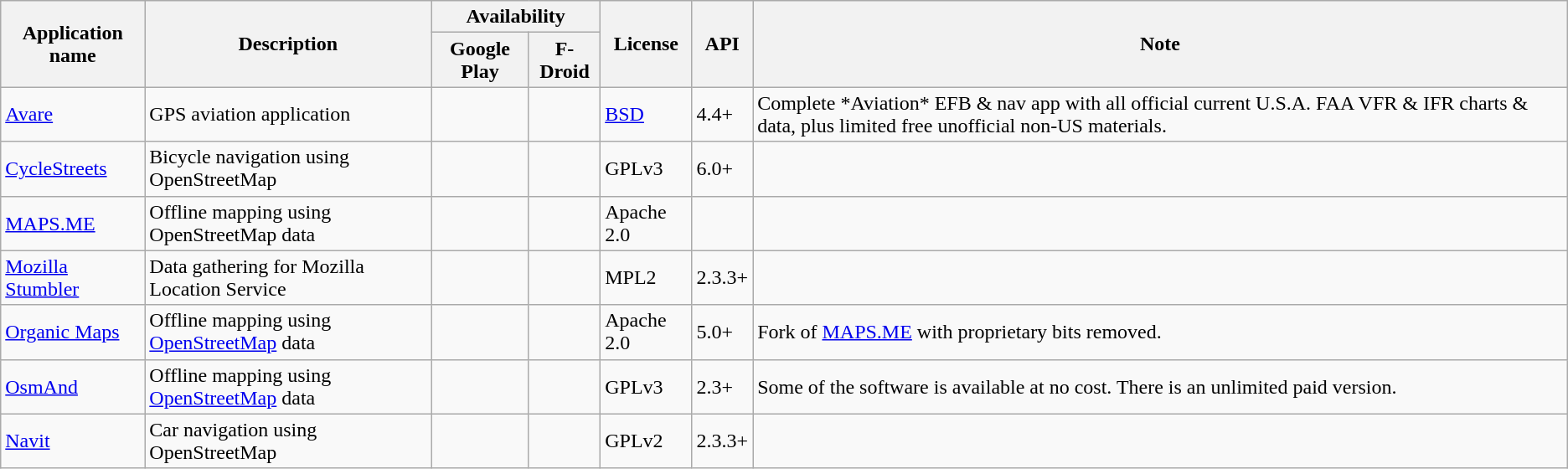<table class="wikitable">
<tr>
<th rowspan="2">Application name</th>
<th rowspan="2">Description</th>
<th colspan="2">Availability</th>
<th rowspan="2">License</th>
<th rowspan="2">API</th>
<th rowspan="2">Note</th>
</tr>
<tr>
<th>Google Play</th>
<th>F-Droid</th>
</tr>
<tr>
<td><a href='#'>Avare</a></td>
<td>GPS aviation application</td>
<td></td>
<td></td>
<td><a href='#'>BSD</a></td>
<td>4.4+</td>
<td>Complete *Aviation* EFB & nav app with all official current U.S.A. FAA VFR & IFR charts & data, plus limited free unofficial non-US materials.</td>
</tr>
<tr>
<td><a href='#'>CycleStreets</a></td>
<td>Bicycle navigation using OpenStreetMap</td>
<td></td>
<td> </td>
<td>GPLv3</td>
<td>6.0+</td>
<td></td>
</tr>
<tr>
<td><a href='#'>MAPS.ME</a></td>
<td>Offline mapping using OpenStreetMap data</td>
<td></td>
<td></td>
<td>Apache 2.0</td>
<td></td>
<td></td>
</tr>
<tr>
<td><a href='#'>Mozilla Stumbler</a></td>
<td>Data gathering for Mozilla Location Service</td>
<td></td>
<td></td>
<td>MPL2</td>
<td>2.3.3+</td>
<td></td>
</tr>
<tr>
<td><a href='#'>Organic Maps</a></td>
<td>Offline mapping using <a href='#'>OpenStreetMap</a> data</td>
<td></td>
<td> </td>
<td>Apache 2.0</td>
<td>5.0+</td>
<td>Fork of <a href='#'>MAPS.ME</a> with proprietary bits removed.</td>
</tr>
<tr>
<td><a href='#'>OsmAnd</a></td>
<td>Offline mapping using <a href='#'>OpenStreetMap</a> data</td>
<td></td>
<td> </td>
<td>GPLv3</td>
<td>2.3+</td>
<td>Some of the software is available at no cost. There is an unlimited paid version.</td>
</tr>
<tr>
<td><a href='#'>Navit</a></td>
<td>Car navigation using OpenStreetMap</td>
<td></td>
<td> </td>
<td>GPLv2</td>
<td>2.3.3+</td>
<td></td>
</tr>
</table>
